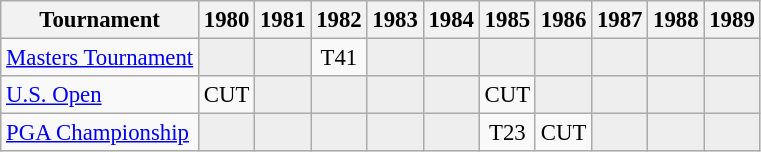<table class="wikitable" style="font-size:95%;text-align:center;">
<tr>
<th>Tournament</th>
<th>1980</th>
<th>1981</th>
<th>1982</th>
<th>1983</th>
<th>1984</th>
<th>1985</th>
<th>1986</th>
<th>1987</th>
<th>1988</th>
<th>1989</th>
</tr>
<tr>
<td align=left><a href='#'>Masters Tournament</a></td>
<td style="background:#eeeeee;"></td>
<td style="background:#eeeeee;"></td>
<td>T41</td>
<td style="background:#eeeeee;"></td>
<td style="background:#eeeeee;"></td>
<td style="background:#eeeeee;"></td>
<td style="background:#eeeeee;"></td>
<td style="background:#eeeeee;"></td>
<td style="background:#eeeeee;"></td>
<td style="background:#eeeeee;"></td>
</tr>
<tr>
<td align=left><a href='#'>U.S. Open</a></td>
<td>CUT</td>
<td style="background:#eeeeee;"></td>
<td style="background:#eeeeee;"></td>
<td style="background:#eeeeee;"></td>
<td style="background:#eeeeee;"></td>
<td>CUT</td>
<td style="background:#eeeeee;"></td>
<td style="background:#eeeeee;"></td>
<td style="background:#eeeeee;"></td>
<td style="background:#eeeeee;"></td>
</tr>
<tr>
<td align=left><a href='#'>PGA Championship</a></td>
<td style="background:#eeeeee;"></td>
<td style="background:#eeeeee;"></td>
<td style="background:#eeeeee;"></td>
<td style="background:#eeeeee;"></td>
<td style="background:#eeeeee;"></td>
<td>T23</td>
<td>CUT</td>
<td style="background:#eeeeee;"></td>
<td style="background:#eeeeee;"></td>
<td style="background:#eeeeee;"></td>
</tr>
</table>
